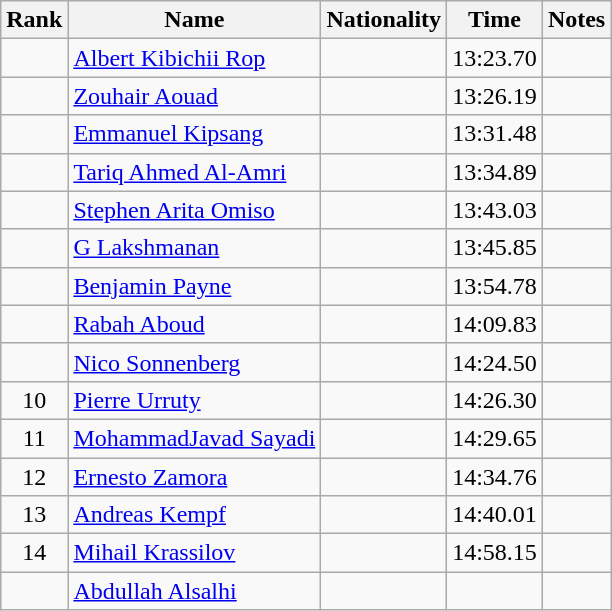<table class="wikitable sortable" style="text-align:center">
<tr>
<th>Rank</th>
<th>Name</th>
<th>Nationality</th>
<th>Time</th>
<th>Notes</th>
</tr>
<tr>
<td></td>
<td align=left><a href='#'>Albert Kibichii Rop</a></td>
<td align=left></td>
<td>13:23.70</td>
<td></td>
</tr>
<tr>
<td></td>
<td align=left><a href='#'>Zouhair Aouad</a></td>
<td align=left></td>
<td>13:26.19</td>
<td></td>
</tr>
<tr>
<td></td>
<td align=left><a href='#'>Emmanuel Kipsang</a></td>
<td align=left></td>
<td>13:31.48</td>
<td></td>
</tr>
<tr>
<td></td>
<td align=left><a href='#'>Tariq Ahmed Al-Amri</a></td>
<td align=left></td>
<td>13:34.89</td>
<td></td>
</tr>
<tr>
<td></td>
<td align=left><a href='#'>Stephen Arita Omiso</a></td>
<td align=left></td>
<td>13:43.03</td>
<td></td>
</tr>
<tr>
<td></td>
<td align=left><a href='#'>G Lakshmanan</a></td>
<td align=left></td>
<td>13:45.85</td>
<td></td>
</tr>
<tr>
<td></td>
<td align=left><a href='#'>Benjamin Payne</a></td>
<td align=left></td>
<td>13:54.78</td>
<td></td>
</tr>
<tr>
<td></td>
<td align=left><a href='#'>Rabah Aboud</a></td>
<td align=left></td>
<td>14:09.83</td>
<td></td>
</tr>
<tr>
<td></td>
<td align=left><a href='#'>Nico Sonnenberg</a></td>
<td align=left></td>
<td>14:24.50</td>
<td></td>
</tr>
<tr>
<td>10</td>
<td align=left><a href='#'>Pierre Urruty</a></td>
<td align=left></td>
<td>14:26.30</td>
<td></td>
</tr>
<tr>
<td>11</td>
<td align=left><a href='#'>MohammadJavad Sayadi</a></td>
<td align=left></td>
<td>14:29.65</td>
<td></td>
</tr>
<tr>
<td>12</td>
<td align=left><a href='#'>Ernesto Zamora</a></td>
<td align=left></td>
<td>14:34.76</td>
<td></td>
</tr>
<tr>
<td>13</td>
<td align=left><a href='#'>Andreas Kempf</a></td>
<td align=left></td>
<td>14:40.01</td>
<td></td>
</tr>
<tr>
<td>14</td>
<td align=left><a href='#'>Mihail Krassilov</a></td>
<td align=left></td>
<td>14:58.15</td>
<td></td>
</tr>
<tr>
<td></td>
<td align=left><a href='#'>Abdullah Alsalhi</a></td>
<td align=left></td>
<td></td>
<td></td>
</tr>
</table>
